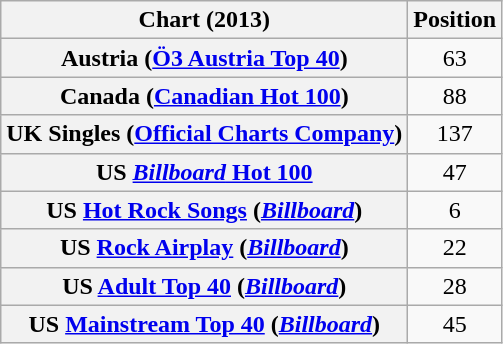<table class="wikitable sortable plainrowheaders" style="text-align:center">
<tr>
<th>Chart (2013)</th>
<th>Position</th>
</tr>
<tr>
<th scope="row">Austria (<a href='#'>Ö3 Austria Top 40</a>)</th>
<td style="text-align:center;">63</td>
</tr>
<tr>
<th scope="row">Canada (<a href='#'>Canadian Hot 100</a>)</th>
<td align="center">88</td>
</tr>
<tr>
<th scope="row">UK Singles (<a href='#'>Official Charts Company</a>)</th>
<td style="text-align:center;">137</td>
</tr>
<tr>
<th scope="row">US <a href='#'><em>Billboard</em> Hot 100</a></th>
<td style="text-align:center;">47</td>
</tr>
<tr>
<th scope="row">US <a href='#'>Hot Rock Songs</a> (<em><a href='#'>Billboard</a></em>)</th>
<td style="text-align:center;">6</td>
</tr>
<tr>
<th scope="row">US <a href='#'>Rock Airplay</a> (<em><a href='#'>Billboard</a></em>)</th>
<td style="text-align:center;">22</td>
</tr>
<tr>
<th scope="row">US <a href='#'>Adult Top 40</a> (<em><a href='#'>Billboard</a></em>)</th>
<td style="text-align:center;">28</td>
</tr>
<tr>
<th scope="row">US <a href='#'>Mainstream Top 40</a> (<em><a href='#'>Billboard</a></em>)</th>
<td>45</td>
</tr>
</table>
